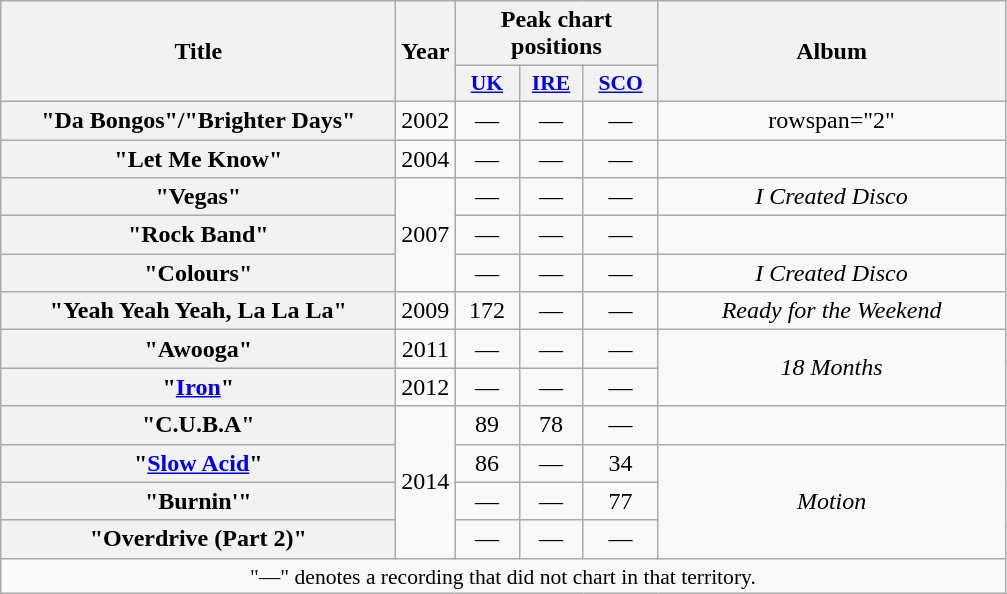<table class="wikitable plainrowheaders" style="text-align:center;">
<tr>
<th scope="col" rowspan="2" style="width:16em;">Title</th>
<th scope="col" rowspan="2">Year</th>
<th scope="col" colspan="3">Peak chart positions</th>
<th scope="col" rowspan="2" style="width:14em;">Album</th>
</tr>
<tr>
<th scope="col" style="width:2.5em;font-size:90%;"><a href='#'>UK</a><br></th>
<th scope="col" style="width:2.5em;font-size:90%;"><a href='#'>IRE</a><br></th>
<th scope="col" style="width:3em;font-size:90%;"><a href='#'>SCO</a></th>
</tr>
<tr>
<th scope="row">"Da Bongos"/"Brighter Days"<br></th>
<td>2002</td>
<td>—</td>
<td>—</td>
<td>—</td>
<td>rowspan="2" </td>
</tr>
<tr>
<th scope="row">"Let Me Know"<br></th>
<td>2004</td>
<td>—</td>
<td>—</td>
<td>—</td>
</tr>
<tr>
<th scope="row">"Vegas"</th>
<td rowspan="3">2007</td>
<td>—</td>
<td>—</td>
<td>—</td>
<td><em>I Created Disco</em></td>
</tr>
<tr>
<th scope="row">"Rock Band"</th>
<td>—</td>
<td>—</td>
<td>—</td>
<td></td>
</tr>
<tr>
<th scope="row">"Colours"</th>
<td>—</td>
<td>—</td>
<td>—</td>
<td><em>I Created Disco</em></td>
</tr>
<tr>
<th scope="row">"Yeah Yeah Yeah, La La La"</th>
<td>2009</td>
<td>172</td>
<td>—</td>
<td>—</td>
<td><em>Ready for the Weekend</em></td>
</tr>
<tr>
<th scope="row">"Awooga"</th>
<td>2011</td>
<td>—</td>
<td>—</td>
<td>—</td>
<td rowspan="2"><em>18 Months</em></td>
</tr>
<tr>
<th scope="row">"<a href='#'>Iron</a>"<br></th>
<td>2012</td>
<td>—</td>
<td>—</td>
<td>—</td>
</tr>
<tr>
<th scope="row">"C.U.B.A"</th>
<td rowspan="4">2014</td>
<td>89</td>
<td>78</td>
<td>—</td>
<td></td>
</tr>
<tr>
<th scope="row">"<a href='#'>Slow Acid</a>"</th>
<td>86</td>
<td>—</td>
<td>34</td>
<td rowspan="3"><em>Motion</em></td>
</tr>
<tr>
<th scope="row">"Burnin'"<br></th>
<td>—</td>
<td>—</td>
<td>77</td>
</tr>
<tr>
<th scope="row">"Overdrive (Part 2)"<br></th>
<td>—</td>
<td>—</td>
<td>—</td>
</tr>
<tr>
<td colspan="6" style="font-size:90%">"—" denotes a recording that did not chart in that territory.</td>
</tr>
</table>
